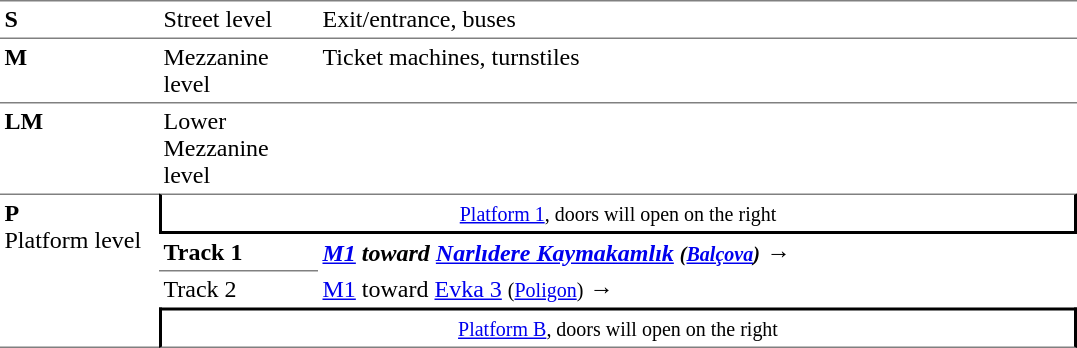<table table border=0 cellspacing=0 cellpadding=3>
<tr>
<td style="border-top:solid 1px gray;" width=50 valign=top><strong>S</strong></td>
<td style="border-top:solid 1px gray;" width=100 valign=top>Street level</td>
<td style="border-top:solid 1px gray;" width=500 valign=top>Exit/entrance, buses</td>
</tr>
<tr>
<td style="border-top:solid 1px gray;" width=50 valign=top><strong>M</strong></td>
<td style="border-top:solid 1px gray;" width=100 valign=top>Mezzanine level</td>
<td style="border-top:solid 1px gray;" width=500 valign=top>Ticket machines, turnstiles</td>
</tr>
<tr>
<td style="border-top:solid 1px gray;" width=50 valign=top><strong>LM</strong></td>
<td style="border-top:solid 1px gray;" width=100 valign=top>Lower Mezzanine level</td>
<td style="border-top:solid 1px gray;" width=500 valign=top></td>
</tr>
<tr>
<td style="border-top:solid 1px gray;border-bottom:solid 1px gray;" width=100 rowspan=5 valign=top><strong>P</strong><br>Platform level</td>
</tr>
<tr>
<td style="border-top:solid 1px gray;border-right:solid 2px black;border-left:solid 2px black;border-bottom:solid 2px black;text-align:center;" colspan=2><small><a href='#'>Platform 1</a>, doors will open on the right</small> </td>
</tr>
<tr>
<td style="border-bottom:solid 1px gray;" width=100><strong>Track 1</strong></td>
<td><strong><em><a href='#'>M1</a><strong> toward <a href='#'>Narlıdere Kaymakamlık</a> <small>(<a href='#'>Balçova</a>)</small> →<em></td>
</tr>
<tr>
<td></strong>Track 2<strong></td>
<td></em></strong><a href='#'>M1</a></strong> toward <a href='#'>Evka 3</a> <small>(<a href='#'>Poligon</a>)</small> →</em></td>
</tr>
<tr>
<td style="border-bottom:solid 1px gray;border-top:solid 2px black;border-right:solid 2px black;border-left:solid 2px black;text-align:center;" colspan=2><small><a href='#'>Platform B</a>, doors will open on the right</small> </td>
</tr>
</table>
